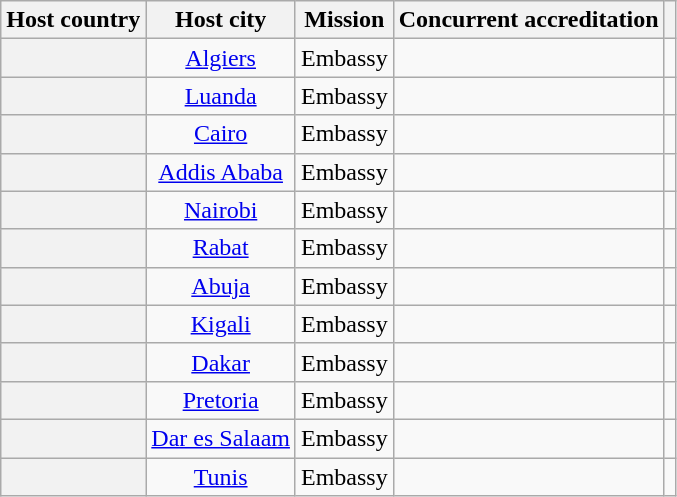<table class="wikitable plainrowheaders" style="text-align:center;">
<tr>
<th scope="col">Host country</th>
<th scope="col">Host city</th>
<th scope="col">Mission</th>
<th scope="col">Concurrent accreditation</th>
<th scope="col"></th>
</tr>
<tr>
<th scope="row"></th>
<td><a href='#'>Algiers</a></td>
<td>Embassy</td>
<td></td>
<td></td>
</tr>
<tr>
<th scope="row"></th>
<td><a href='#'>Luanda</a></td>
<td>Embassy</td>
<td></td>
<td></td>
</tr>
<tr>
<th scope="row"></th>
<td><a href='#'>Cairo</a></td>
<td>Embassy</td>
<td></td>
<td></td>
</tr>
<tr>
<th scope="row"></th>
<td><a href='#'>Addis Ababa</a></td>
<td>Embassy</td>
<td></td>
<td></td>
</tr>
<tr>
<th scope="row"></th>
<td><a href='#'>Nairobi</a></td>
<td>Embassy</td>
<td></td>
<td></td>
</tr>
<tr>
<th scope="row"></th>
<td><a href='#'>Rabat</a></td>
<td>Embassy</td>
<td></td>
<td></td>
</tr>
<tr>
<th scope="row"></th>
<td><a href='#'>Abuja</a></td>
<td>Embassy</td>
<td></td>
<td></td>
</tr>
<tr>
<th scope="row"></th>
<td><a href='#'>Kigali</a></td>
<td>Embassy</td>
<td></td>
<td></td>
</tr>
<tr>
<th scope="row"></th>
<td><a href='#'>Dakar</a></td>
<td>Embassy</td>
<td></td>
<td></td>
</tr>
<tr>
<th scope="row"></th>
<td><a href='#'>Pretoria</a></td>
<td>Embassy</td>
<td></td>
<td></td>
</tr>
<tr>
<th scope="row"></th>
<td><a href='#'>Dar es Salaam</a></td>
<td>Embassy</td>
<td></td>
<td></td>
</tr>
<tr>
<th scope="row"></th>
<td><a href='#'>Tunis</a></td>
<td>Embassy</td>
<td></td>
<td></td>
</tr>
</table>
